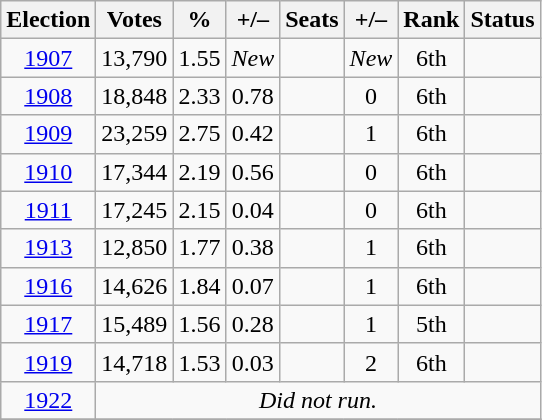<table class=wikitable style=text-align:center>
<tr>
<th>Election</th>
<th>Votes</th>
<th>%</th>
<th>+/–</th>
<th>Seats</th>
<th>+/–</th>
<th>Rank</th>
<th>Status</th>
</tr>
<tr>
<td><a href='#'>1907</a></td>
<td>13,790</td>
<td>1.55</td>
<td><em>New</em></td>
<td></td>
<td><em>New</em></td>
<td>6th</td>
<td></td>
</tr>
<tr>
<td><a href='#'>1908</a></td>
<td>18,848</td>
<td>2.33</td>
<td> 0.78</td>
<td></td>
<td> 0</td>
<td> 6th</td>
<td></td>
</tr>
<tr>
<td><a href='#'>1909</a></td>
<td>23,259</td>
<td>2.75</td>
<td> 0.42</td>
<td></td>
<td> 1</td>
<td> 6th</td>
<td></td>
</tr>
<tr>
<td><a href='#'>1910</a></td>
<td>17,344</td>
<td>2.19</td>
<td> 0.56</td>
<td></td>
<td> 0</td>
<td> 6th</td>
<td></td>
</tr>
<tr>
<td><a href='#'>1911</a></td>
<td>17,245</td>
<td>2.15</td>
<td> 0.04</td>
<td></td>
<td> 0</td>
<td> 6th</td>
<td></td>
</tr>
<tr>
<td><a href='#'>1913</a></td>
<td>12,850</td>
<td>1.77</td>
<td> 0.38</td>
<td></td>
<td> 1</td>
<td> 6th</td>
<td></td>
</tr>
<tr>
<td><a href='#'>1916</a></td>
<td>14,626</td>
<td>1.84</td>
<td> 0.07</td>
<td></td>
<td> 1</td>
<td> 6th</td>
<td></td>
</tr>
<tr>
<td><a href='#'>1917</a></td>
<td>15,489</td>
<td>1.56</td>
<td> 0.28</td>
<td></td>
<td> 1</td>
<td> 5th</td>
<td></td>
</tr>
<tr>
<td><a href='#'>1919</a></td>
<td>14,718</td>
<td>1.53</td>
<td> 0.03</td>
<td></td>
<td> 2</td>
<td> 6th</td>
<td></td>
</tr>
<tr>
<td><a href='#'>1922</a></td>
<td colspan=7><em>Did not run.</em></td>
</tr>
<tr>
</tr>
</table>
